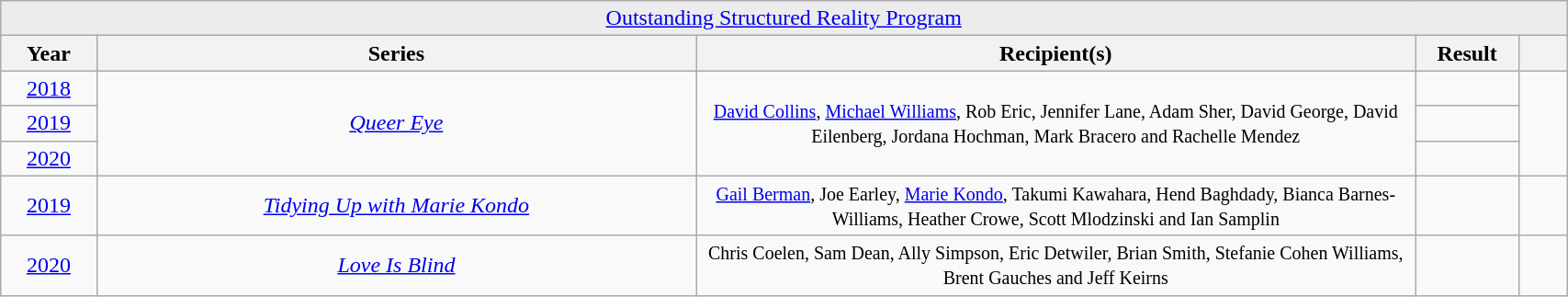<table class="wikitable plainrowheaders" style="font-size: 100%" width=90%>
<tr>
<td style="background: #ececec; color:grey; text-align:center;" colspan="10"><a href='#'>Outstanding Structured Reality Program</a></td>
</tr>
<tr>
<th width="4%">Year</th>
<th width="25%">Series</th>
<th width="30%">Recipient(s)</th>
<th width="4%">Result</th>
<th width="2%"></th>
</tr>
<tr>
<td style="text-align:center;"><a href='#'>2018</a></td>
<td style="text-align:center;" rowspan="3"><em><a href='#'>Queer Eye</a></em></td>
<td style="text-align:center;" rowspan="3"><small><a href='#'>David Collins</a>, <a href='#'>Michael Williams</a>, Rob Eric, Jennifer Lane, Adam Sher, David George, David Eilenberg, Jordana Hochman, Mark Bracero and Rachelle Mendez</small></td>
<td></td>
<td style="text-align:center;" rowspan="3"></td>
</tr>
<tr>
<td style="text-align:center;"><a href='#'>2019</a></td>
<td></td>
</tr>
<tr>
<td style="text-align:center;"><a href='#'>2020</a></td>
<td></td>
</tr>
<tr>
<td style="text-align:center;"><a href='#'>2019</a></td>
<td style="text-align:center;"><em><a href='#'>Tidying Up with Marie Kondo</a></em></td>
<td style="text-align:center;"><small><a href='#'>Gail Berman</a>, Joe Earley, <a href='#'>Marie Kondo</a>, Takumi Kawahara, Hend Baghdady, Bianca Barnes-Williams, Heather Crowe, Scott Mlodzinski and Ian Samplin</small></td>
<td></td>
<td style="text-align:center;"></td>
</tr>
<tr>
<td style="text-align:center;"><a href='#'>2020</a></td>
<td style="text-align:center;"><em><a href='#'>Love Is Blind</a></em></td>
<td style="text-align:center;"><small>Chris Coelen, Sam Dean, Ally Simpson, Eric Detwiler, Brian Smith, Stefanie Cohen Williams, Brent Gauches and Jeff Keirns</small></td>
<td></td>
<td style="text-align:center;"></td>
</tr>
</table>
